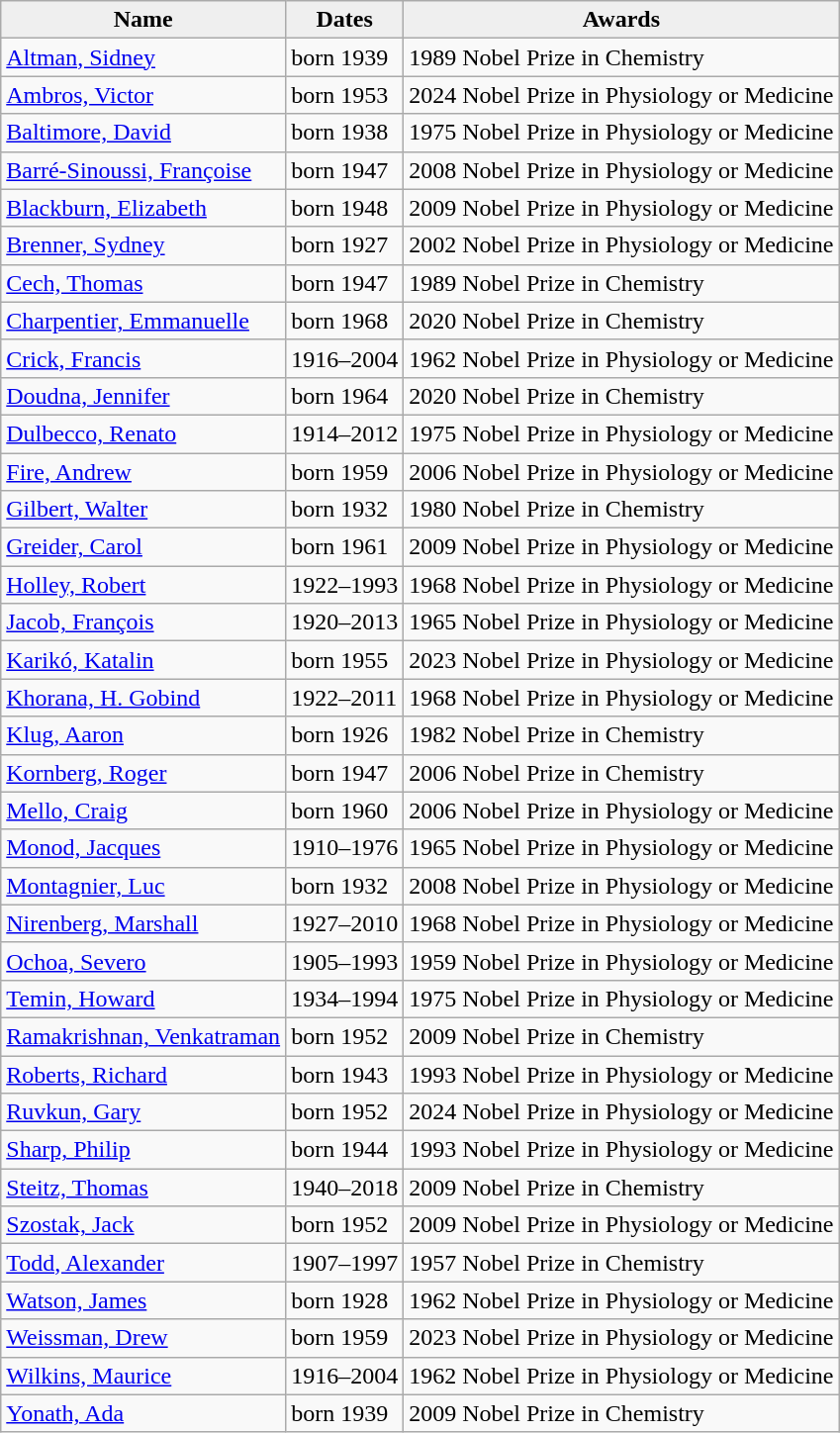<table class="wikitable sortable" align="center">
<tr>
<th scope="col" style="background:#efefef;">Name</th>
<th scope="col" style="background:#efefef;">Dates</th>
<th scope="col" style="background:#efefef;">Awards</th>
</tr>
<tr>
<td><a href='#'>Altman, Sidney</a></td>
<td>born 1939</td>
<td>1989 Nobel Prize in Chemistry</td>
</tr>
<tr>
<td><a href='#'>Ambros, Victor</a></td>
<td>born 1953</td>
<td>2024 Nobel Prize in Physiology or Medicine</td>
</tr>
<tr>
<td><a href='#'>Baltimore, David</a></td>
<td>born 1938</td>
<td>1975 Nobel Prize in Physiology or Medicine</td>
</tr>
<tr>
<td><a href='#'>Barré-Sinoussi, Françoise</a></td>
<td>born 1947</td>
<td>2008 Nobel Prize in Physiology or Medicine</td>
</tr>
<tr>
<td><a href='#'>Blackburn, Elizabeth</a></td>
<td>born 1948</td>
<td>2009 Nobel Prize in Physiology or Medicine</td>
</tr>
<tr>
<td><a href='#'>Brenner, Sydney</a></td>
<td>born 1927</td>
<td>2002 Nobel Prize in Physiology or Medicine</td>
</tr>
<tr>
<td><a href='#'>Cech, Thomas</a></td>
<td>born 1947</td>
<td>1989 Nobel Prize in Chemistry</td>
</tr>
<tr>
<td><a href='#'>Charpentier, Emmanuelle</a></td>
<td>born 1968</td>
<td>2020 Nobel Prize in Chemistry</td>
</tr>
<tr>
<td><a href='#'>Crick, Francis</a></td>
<td>1916–2004</td>
<td>1962 Nobel Prize in Physiology or Medicine</td>
</tr>
<tr>
<td><a href='#'>Doudna, Jennifer</a></td>
<td>born 1964</td>
<td>2020 Nobel Prize in Chemistry</td>
</tr>
<tr>
<td><a href='#'>Dulbecco, Renato</a></td>
<td>1914–2012</td>
<td>1975 Nobel Prize in Physiology or Medicine</td>
</tr>
<tr>
<td><a href='#'>Fire, Andrew</a></td>
<td>born 1959</td>
<td>2006 Nobel Prize in Physiology or Medicine</td>
</tr>
<tr>
<td><a href='#'>Gilbert, Walter</a></td>
<td>born 1932</td>
<td>1980 Nobel Prize in Chemistry</td>
</tr>
<tr>
<td><a href='#'>Greider, Carol</a></td>
<td>born 1961</td>
<td>2009 Nobel Prize in Physiology or Medicine</td>
</tr>
<tr>
<td><a href='#'>Holley, Robert</a></td>
<td>1922–1993</td>
<td>1968 Nobel Prize in Physiology or Medicine</td>
</tr>
<tr>
<td><a href='#'>Jacob, François</a></td>
<td>1920–2013</td>
<td>1965 Nobel Prize in Physiology or Medicine</td>
</tr>
<tr>
<td><a href='#'>Karikó, Katalin</a></td>
<td>born 1955</td>
<td>2023 Nobel Prize in Physiology or Medicine</td>
</tr>
<tr>
<td><a href='#'>Khorana, H. Gobind</a></td>
<td>1922–2011</td>
<td>1968 Nobel Prize in Physiology or Medicine</td>
</tr>
<tr>
<td><a href='#'>Klug, Aaron</a></td>
<td>born 1926</td>
<td>1982 Nobel Prize in Chemistry</td>
</tr>
<tr>
<td><a href='#'>Kornberg, Roger</a></td>
<td>born 1947</td>
<td>2006 Nobel Prize in Chemistry</td>
</tr>
<tr>
<td><a href='#'>Mello, Craig</a></td>
<td>born 1960</td>
<td>2006 Nobel Prize in Physiology or Medicine</td>
</tr>
<tr>
<td><a href='#'>Monod, Jacques</a></td>
<td>1910–1976</td>
<td>1965 Nobel Prize in Physiology or Medicine</td>
</tr>
<tr>
<td><a href='#'>Montagnier, Luc</a></td>
<td>born 1932</td>
<td>2008 Nobel Prize in Physiology or Medicine</td>
</tr>
<tr>
<td><a href='#'>Nirenberg, Marshall</a></td>
<td>1927–2010</td>
<td>1968 Nobel Prize in Physiology or Medicine</td>
</tr>
<tr>
<td><a href='#'>Ochoa, Severo</a></td>
<td>1905–1993</td>
<td>1959 Nobel Prize in Physiology or Medicine</td>
</tr>
<tr>
<td><a href='#'>Temin, Howard</a></td>
<td>1934–1994</td>
<td>1975 Nobel Prize in Physiology or Medicine</td>
</tr>
<tr>
<td><a href='#'>Ramakrishnan, Venkatraman</a></td>
<td>born 1952</td>
<td>2009 Nobel Prize in Chemistry</td>
</tr>
<tr>
<td><a href='#'>Roberts, Richard</a></td>
<td>born 1943</td>
<td>1993 Nobel Prize in Physiology or Medicine</td>
</tr>
<tr>
<td><a href='#'>Ruvkun, Gary</a></td>
<td>born 1952</td>
<td>2024 Nobel Prize in Physiology or Medicine</td>
</tr>
<tr>
<td><a href='#'>Sharp, Philip</a></td>
<td>born 1944</td>
<td>1993 Nobel Prize in Physiology or Medicine</td>
</tr>
<tr>
<td><a href='#'>Steitz, Thomas</a></td>
<td>1940–2018</td>
<td>2009 Nobel Prize in Chemistry</td>
</tr>
<tr>
<td><a href='#'>Szostak, Jack</a></td>
<td>born 1952</td>
<td>2009 Nobel Prize in Physiology or Medicine</td>
</tr>
<tr>
<td><a href='#'>Todd, Alexander</a></td>
<td>1907–1997</td>
<td>1957 Nobel Prize in Chemistry</td>
</tr>
<tr>
<td><a href='#'>Watson, James</a></td>
<td>born 1928</td>
<td>1962 Nobel Prize in Physiology or Medicine</td>
</tr>
<tr>
<td><a href='#'>Weissman, Drew</a></td>
<td>born 1959</td>
<td>2023 Nobel Prize in Physiology or Medicine</td>
</tr>
<tr>
<td><a href='#'>Wilkins, Maurice</a></td>
<td>1916–2004</td>
<td>1962 Nobel Prize in Physiology or Medicine</td>
</tr>
<tr>
<td><a href='#'>Yonath, Ada</a></td>
<td>born 1939</td>
<td>2009 Nobel Prize in Chemistry</td>
</tr>
</table>
